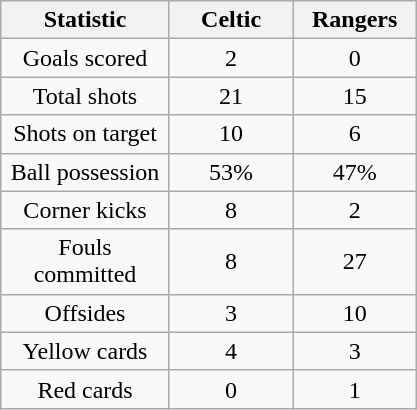<table class="wikitable" style="text-align: center">
<tr>
<th width=105>Statistic</th>
<th width=75>Celtic</th>
<th width=75>Rangers</th>
</tr>
<tr>
<td>Goals scored</td>
<td>2</td>
<td>0</td>
</tr>
<tr>
<td>Total shots</td>
<td>21</td>
<td>15</td>
</tr>
<tr>
<td>Shots on target</td>
<td>10</td>
<td>6</td>
</tr>
<tr>
<td>Ball possession</td>
<td>53%</td>
<td>47%</td>
</tr>
<tr>
<td>Corner kicks</td>
<td>8</td>
<td>2</td>
</tr>
<tr>
<td>Fouls committed</td>
<td>8</td>
<td>27</td>
</tr>
<tr>
<td>Offsides</td>
<td>3</td>
<td>10</td>
</tr>
<tr>
<td>Yellow cards</td>
<td>4</td>
<td>3</td>
</tr>
<tr>
<td>Red cards</td>
<td>0</td>
<td>1</td>
</tr>
</table>
